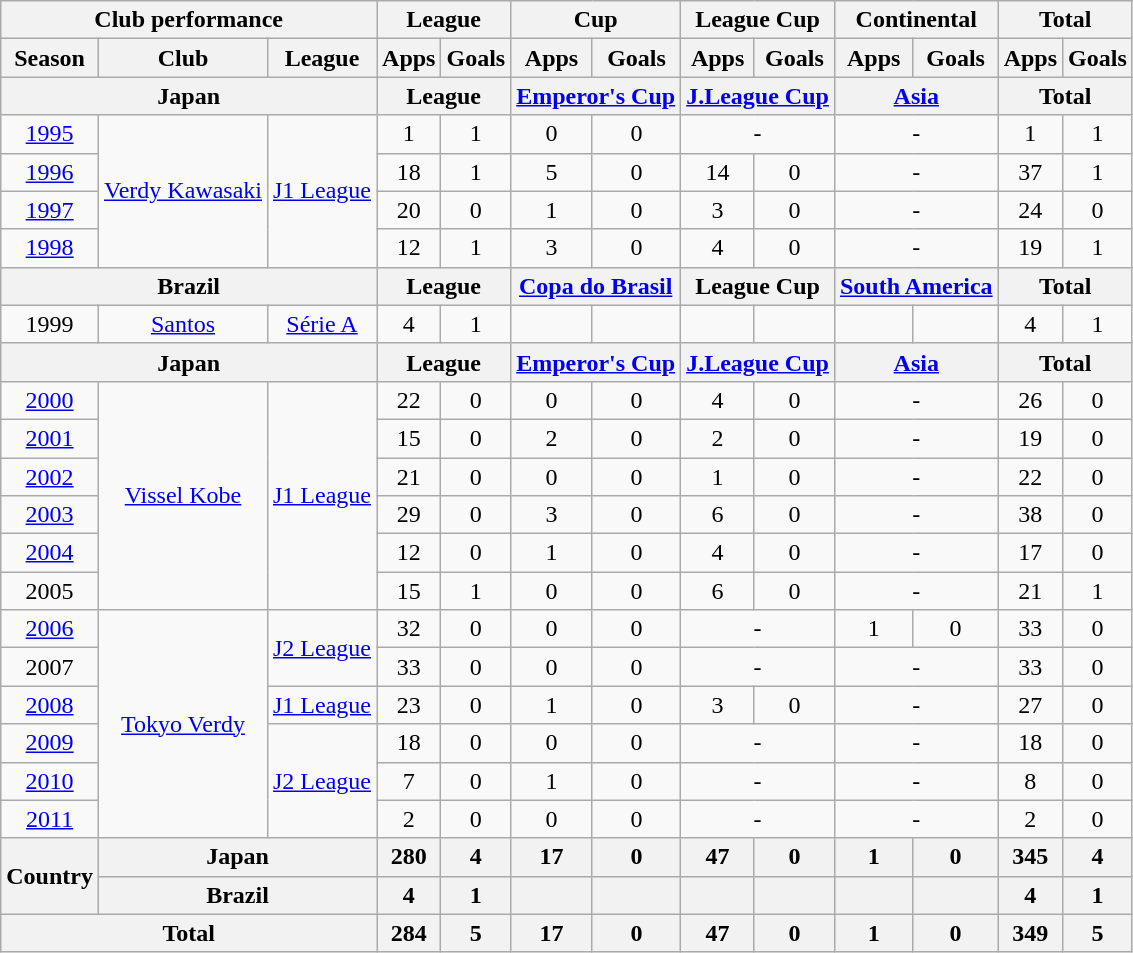<table class="wikitable" style="text-align:center;">
<tr>
<th colspan=3>Club performance</th>
<th colspan=2>League</th>
<th colspan=2>Cup</th>
<th colspan=2>League Cup</th>
<th colspan=2>Continental</th>
<th colspan=2>Total</th>
</tr>
<tr>
<th>Season</th>
<th>Club</th>
<th>League</th>
<th>Apps</th>
<th>Goals</th>
<th>Apps</th>
<th>Goals</th>
<th>Apps</th>
<th>Goals</th>
<th>Apps</th>
<th>Goals</th>
<th>Apps</th>
<th>Goals</th>
</tr>
<tr>
<th colspan=3>Japan</th>
<th colspan=2>League</th>
<th colspan=2><a href='#'>Emperor's Cup</a></th>
<th colspan=2><a href='#'>J.League Cup</a></th>
<th colspan=2><a href='#'>Asia</a></th>
<th colspan=2>Total</th>
</tr>
<tr>
<td><a href='#'>1995</a></td>
<td rowspan="4"><a href='#'>Verdy Kawasaki</a></td>
<td rowspan="4"><a href='#'>J1 League</a></td>
<td>1</td>
<td>1</td>
<td>0</td>
<td>0</td>
<td colspan="2">-</td>
<td colspan="2">-</td>
<td>1</td>
<td>1</td>
</tr>
<tr>
<td><a href='#'>1996</a></td>
<td>18</td>
<td>1</td>
<td>5</td>
<td>0</td>
<td>14</td>
<td>0</td>
<td colspan="2">-</td>
<td>37</td>
<td>1</td>
</tr>
<tr>
<td><a href='#'>1997</a></td>
<td>20</td>
<td>0</td>
<td>1</td>
<td>0</td>
<td>3</td>
<td>0</td>
<td colspan="2">-</td>
<td>24</td>
<td>0</td>
</tr>
<tr>
<td><a href='#'>1998</a></td>
<td>12</td>
<td>1</td>
<td>3</td>
<td>0</td>
<td>4</td>
<td>0</td>
<td colspan="2">-</td>
<td>19</td>
<td>1</td>
</tr>
<tr>
<th colspan=3>Brazil</th>
<th colspan=2>League</th>
<th colspan=2><a href='#'>Copa do Brasil</a></th>
<th colspan=2>League Cup</th>
<th colspan=2><a href='#'>South America</a></th>
<th colspan=2>Total</th>
</tr>
<tr>
<td>1999</td>
<td><a href='#'>Santos</a></td>
<td><a href='#'>Série A</a></td>
<td>4</td>
<td>1</td>
<td></td>
<td></td>
<td></td>
<td></td>
<td></td>
<td></td>
<td>4</td>
<td>1</td>
</tr>
<tr>
<th colspan=3>Japan</th>
<th colspan=2>League</th>
<th colspan=2><a href='#'>Emperor's Cup</a></th>
<th colspan=2><a href='#'>J.League Cup</a></th>
<th colspan=2><a href='#'>Asia</a></th>
<th colspan=2>Total</th>
</tr>
<tr>
<td><a href='#'>2000</a></td>
<td rowspan="6"><a href='#'>Vissel Kobe</a></td>
<td rowspan="6"><a href='#'>J1 League</a></td>
<td>22</td>
<td>0</td>
<td>0</td>
<td>0</td>
<td>4</td>
<td>0</td>
<td colspan="2">-</td>
<td>26</td>
<td>0</td>
</tr>
<tr>
<td><a href='#'>2001</a></td>
<td>15</td>
<td>0</td>
<td>2</td>
<td>0</td>
<td>2</td>
<td>0</td>
<td colspan="2">-</td>
<td>19</td>
<td>0</td>
</tr>
<tr>
<td><a href='#'>2002</a></td>
<td>21</td>
<td>0</td>
<td>0</td>
<td>0</td>
<td>1</td>
<td>0</td>
<td colspan="2">-</td>
<td>22</td>
<td>0</td>
</tr>
<tr>
<td><a href='#'>2003</a></td>
<td>29</td>
<td>0</td>
<td>3</td>
<td>0</td>
<td>6</td>
<td>0</td>
<td colspan="2">-</td>
<td>38</td>
<td>0</td>
</tr>
<tr>
<td><a href='#'>2004</a></td>
<td>12</td>
<td>0</td>
<td>1</td>
<td>0</td>
<td>4</td>
<td>0</td>
<td colspan="2">-</td>
<td>17</td>
<td>0</td>
</tr>
<tr>
<td>2005</td>
<td>15</td>
<td>1</td>
<td>0</td>
<td>0</td>
<td>6</td>
<td>0</td>
<td colspan="2">-</td>
<td>21</td>
<td>1</td>
</tr>
<tr>
<td><a href='#'>2006</a></td>
<td rowspan="6"><a href='#'>Tokyo Verdy</a></td>
<td rowspan="2"><a href='#'>J2 League</a></td>
<td>32</td>
<td>0</td>
<td>0</td>
<td>0</td>
<td colspan="2">-</td>
<td>1</td>
<td>0</td>
<td>33</td>
<td>0</td>
</tr>
<tr>
<td>2007</td>
<td>33</td>
<td>0</td>
<td>0</td>
<td>0</td>
<td colspan="2">-</td>
<td colspan="2">-</td>
<td>33</td>
<td>0</td>
</tr>
<tr>
<td><a href='#'>2008</a></td>
<td><a href='#'>J1 League</a></td>
<td>23</td>
<td>0</td>
<td>1</td>
<td>0</td>
<td>3</td>
<td>0</td>
<td colspan="2">-</td>
<td>27</td>
<td>0</td>
</tr>
<tr>
<td><a href='#'>2009</a></td>
<td rowspan="3"><a href='#'>J2 League</a></td>
<td>18</td>
<td>0</td>
<td>0</td>
<td>0</td>
<td colspan="2">-</td>
<td colspan="2">-</td>
<td>18</td>
<td>0</td>
</tr>
<tr>
<td><a href='#'>2010</a></td>
<td>7</td>
<td>0</td>
<td>1</td>
<td>0</td>
<td colspan="2">-</td>
<td colspan="2">-</td>
<td>8</td>
<td>0</td>
</tr>
<tr>
<td><a href='#'>2011</a></td>
<td>2</td>
<td>0</td>
<td>0</td>
<td>0</td>
<td colspan="2">-</td>
<td colspan="2">-</td>
<td>2</td>
<td>0</td>
</tr>
<tr>
<th rowspan=2>Country</th>
<th colspan=2>Japan</th>
<th>280</th>
<th>4</th>
<th>17</th>
<th>0</th>
<th>47</th>
<th>0</th>
<th>1</th>
<th>0</th>
<th>345</th>
<th>4</th>
</tr>
<tr>
<th colspan=2>Brazil</th>
<th>4</th>
<th>1</th>
<th></th>
<th></th>
<th></th>
<th></th>
<th></th>
<th></th>
<th>4</th>
<th>1</th>
</tr>
<tr>
<th colspan=3>Total</th>
<th>284</th>
<th>5</th>
<th>17</th>
<th>0</th>
<th>47</th>
<th>0</th>
<th>1</th>
<th>0</th>
<th>349</th>
<th>5</th>
</tr>
</table>
